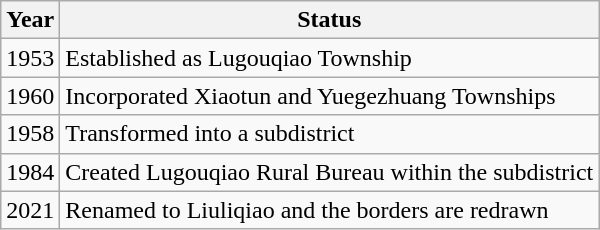<table class="wikitable">
<tr>
<th>Year</th>
<th>Status</th>
</tr>
<tr>
<td>1953</td>
<td>Established as Lugouqiao Township</td>
</tr>
<tr>
<td>1960</td>
<td>Incorporated Xiaotun and Yuegezhuang Townships</td>
</tr>
<tr>
<td>1958</td>
<td>Transformed into a subdistrict</td>
</tr>
<tr>
<td>1984</td>
<td>Created Lugouqiao Rural Bureau within the subdistrict</td>
</tr>
<tr>
<td>2021</td>
<td>Renamed to Liuliqiao and the borders are redrawn</td>
</tr>
</table>
